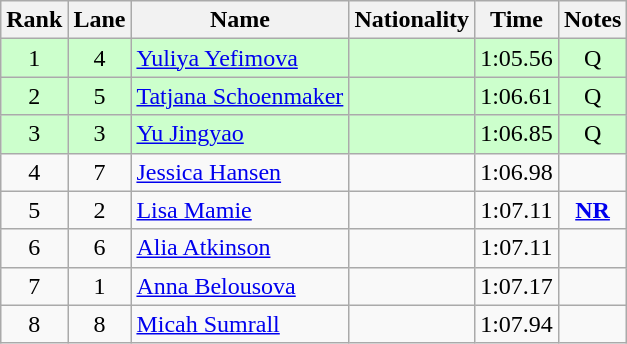<table class="wikitable sortable" style="text-align:center">
<tr>
<th>Rank</th>
<th>Lane</th>
<th>Name</th>
<th>Nationality</th>
<th>Time</th>
<th>Notes</th>
</tr>
<tr bgcolor=ccffcc>
<td>1</td>
<td>4</td>
<td align=left><a href='#'>Yuliya Yefimova</a></td>
<td align=left></td>
<td>1:05.56</td>
<td>Q</td>
</tr>
<tr bgcolor=ccffcc>
<td>2</td>
<td>5</td>
<td align=left><a href='#'>Tatjana Schoenmaker</a></td>
<td align=left></td>
<td>1:06.61</td>
<td>Q</td>
</tr>
<tr bgcolor=ccffcc>
<td>3</td>
<td>3</td>
<td align=left><a href='#'>Yu Jingyao</a></td>
<td align=left></td>
<td>1:06.85</td>
<td>Q</td>
</tr>
<tr>
<td>4</td>
<td>7</td>
<td align=left><a href='#'>Jessica Hansen</a></td>
<td align=left></td>
<td>1:06.98</td>
<td></td>
</tr>
<tr>
<td>5</td>
<td>2</td>
<td align=left><a href='#'>Lisa Mamie</a></td>
<td align=left></td>
<td>1:07.11</td>
<td><strong><a href='#'>NR</a></strong></td>
</tr>
<tr>
<td>6</td>
<td>6</td>
<td align=left><a href='#'>Alia Atkinson</a></td>
<td align=left></td>
<td>1:07.11</td>
<td></td>
</tr>
<tr>
<td>7</td>
<td>1</td>
<td align=left><a href='#'>Anna Belousova</a></td>
<td align=left></td>
<td>1:07.17</td>
<td></td>
</tr>
<tr>
<td>8</td>
<td>8</td>
<td align=left><a href='#'>Micah Sumrall</a></td>
<td align=left></td>
<td>1:07.94</td>
<td></td>
</tr>
</table>
